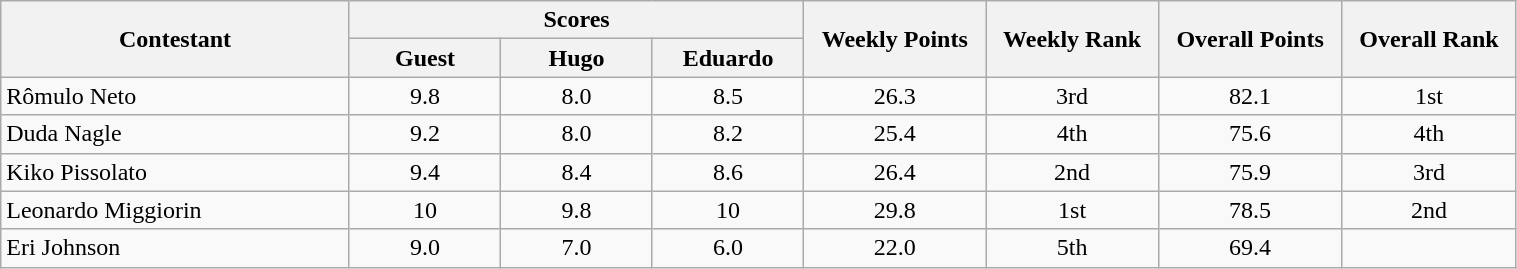<table class="wikitable" style="text-align:center; width:80%;">
<tr>
<th style="width:23%;" rowspan="2">Contestant</th>
<th colspan="3">Scores</th>
<th rowspan="2">Weekly Points</th>
<th rowspan="2">Weekly Rank</th>
<th rowspan="2">Overall Points</th>
<th rowspan="2">Overall Rank</th>
</tr>
<tr>
<th style="width:10%;">Guest</th>
<th style="width:10%;">Hugo</th>
<th style="width:10%;">Eduardo</th>
</tr>
<tr>
<td align="left">Rômulo Neto</td>
<td>9.8</td>
<td>8.0</td>
<td>8.5</td>
<td>26.3</td>
<td>3rd</td>
<td>82.1</td>
<td>1st</td>
</tr>
<tr>
<td align="left">Duda Nagle</td>
<td>9.2</td>
<td>8.0</td>
<td>8.2</td>
<td>25.4</td>
<td>4th</td>
<td>75.6</td>
<td>4th</td>
</tr>
<tr>
<td align="left">Kiko Pissolato</td>
<td>9.4</td>
<td>8.4</td>
<td>8.6</td>
<td>26.4</td>
<td>2nd</td>
<td>75.9</td>
<td>3rd</td>
</tr>
<tr>
<td align="left">Leonardo Miggiorin</td>
<td>10</td>
<td>9.8</td>
<td>10</td>
<td>29.8</td>
<td>1st</td>
<td>78.5</td>
<td>2nd</td>
</tr>
<tr>
<td align="left">Eri Johnson</td>
<td>9.0</td>
<td>7.0</td>
<td>6.0</td>
<td>22.0</td>
<td>5th</td>
<td>69.4</td>
<td></td>
</tr>
</table>
